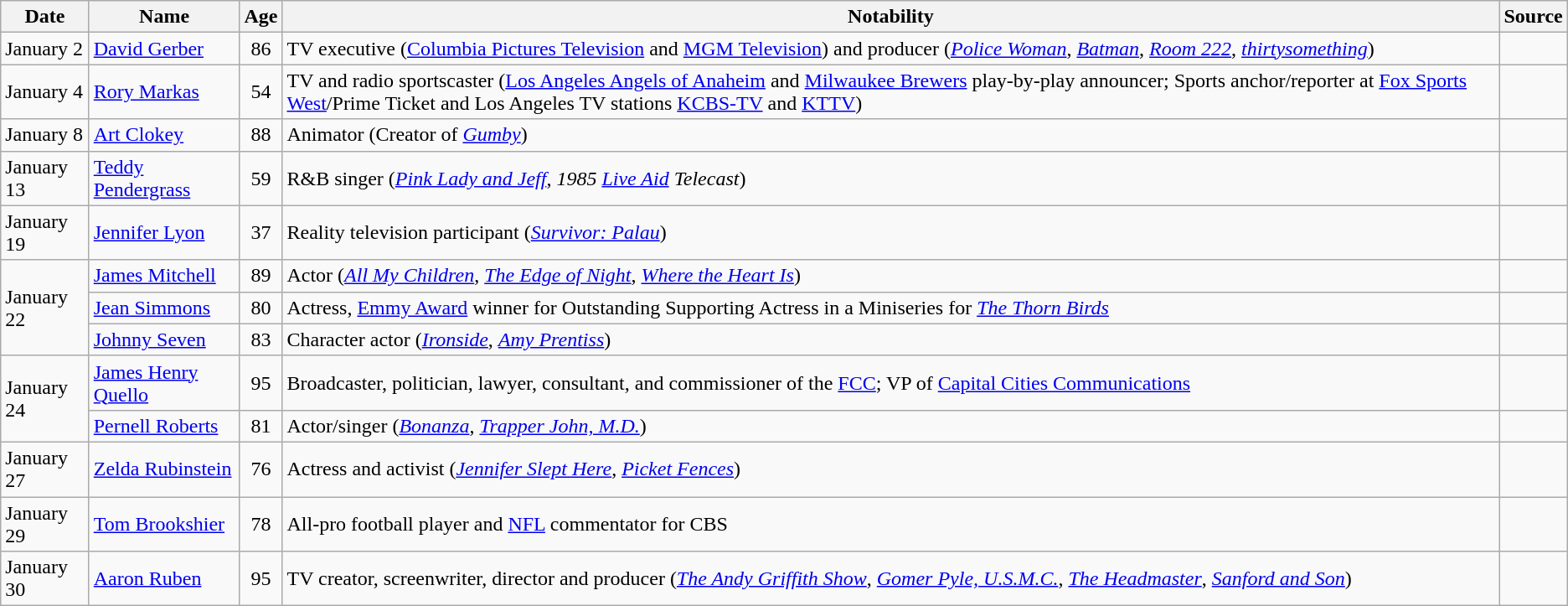<table class="wikitable sortable">
<tr ">
<th>Date</th>
<th>Name</th>
<th>Age</th>
<th class="unsortable">Notability</th>
<th class="unsortable">Source</th>
</tr>
<tr>
<td>January 2</td>
<td><a href='#'>David Gerber</a></td>
<td style="text-align:center;">86</td>
<td>TV executive (<a href='#'>Columbia Pictures Television</a> and <a href='#'>MGM Television</a>) and producer (<em><a href='#'>Police Woman</a></em>, <em><a href='#'>Batman</a></em>, <em><a href='#'>Room 222</a></em>, <em><a href='#'>thirtysomething</a></em>)</td>
<td></td>
</tr>
<tr>
<td>January 4</td>
<td><a href='#'>Rory Markas</a></td>
<td style="text-align:center;">54</td>
<td>TV and radio sportscaster (<a href='#'>Los Angeles Angels of Anaheim</a> and <a href='#'>Milwaukee Brewers</a> play-by-play announcer; Sports anchor/reporter at <a href='#'>Fox Sports West</a>/Prime Ticket and Los Angeles TV stations <a href='#'>KCBS-TV</a> and <a href='#'>KTTV</a>)</td>
<td></td>
</tr>
<tr>
<td>January 8</td>
<td><a href='#'>Art Clokey</a></td>
<td style="text-align:center;">88</td>
<td>Animator (Creator of <em><a href='#'>Gumby</a></em>)</td>
<td></td>
</tr>
<tr>
<td>January 13</td>
<td><a href='#'>Teddy Pendergrass</a></td>
<td style="text-align:center;">59</td>
<td>R&B singer (<em><a href='#'>Pink Lady and Jeff</a></em>, <em>1985 <a href='#'>Live Aid</a> Telecast</em>)</td>
<td></td>
</tr>
<tr>
<td>January 19</td>
<td><a href='#'>Jennifer Lyon</a></td>
<td style="text-align:center;">37</td>
<td>Reality television participant (<em><a href='#'>Survivor: Palau</a></em>)</td>
<td></td>
</tr>
<tr>
<td rowspan="3">January 22</td>
<td><a href='#'>James Mitchell</a></td>
<td style="text-align:center;">89</td>
<td>Actor (<em><a href='#'>All My Children</a></em>, <em><a href='#'>The Edge of Night</a></em>, <em><a href='#'>Where the Heart Is</a></em>)</td>
<td></td>
</tr>
<tr>
<td><a href='#'>Jean Simmons</a></td>
<td style="text-align:center;">80</td>
<td>Actress, <a href='#'>Emmy Award</a> winner for Outstanding Supporting Actress in a Miniseries for <em><a href='#'>The Thorn Birds</a></em></td>
<td></td>
</tr>
<tr>
<td><a href='#'>Johnny Seven</a></td>
<td style="text-align:center;">83</td>
<td>Character actor (<em><a href='#'>Ironside</a></em>, <em><a href='#'>Amy Prentiss</a></em>)</td>
<td></td>
</tr>
<tr>
<td rowspan="2">January 24</td>
<td><a href='#'>James Henry Quello</a></td>
<td style="text-align:center;">95</td>
<td>Broadcaster, politician, lawyer, consultant, and commissioner of the <a href='#'>FCC</a>; VP of <a href='#'>Capital Cities Communications</a></td>
<td></td>
</tr>
<tr>
<td><a href='#'>Pernell Roberts</a></td>
<td style="text-align:center;">81</td>
<td>Actor/singer (<em><a href='#'>Bonanza</a></em>, <em><a href='#'>Trapper John, M.D.</a></em>)</td>
<td></td>
</tr>
<tr>
<td>January 27</td>
<td><a href='#'>Zelda Rubinstein</a></td>
<td style="text-align:center;">76</td>
<td>Actress and activist (<em><a href='#'>Jennifer Slept Here</a></em>, <em><a href='#'>Picket Fences</a></em>)</td>
<td></td>
</tr>
<tr>
<td>January 29</td>
<td><a href='#'>Tom Brookshier</a></td>
<td style="text-align:center;">78</td>
<td>All-pro football player and <a href='#'>NFL</a> commentator for CBS</td>
<td></td>
</tr>
<tr>
<td>January 30</td>
<td><a href='#'>Aaron Ruben</a></td>
<td style="text-align:center;">95</td>
<td>TV creator, screenwriter, director and producer (<em><a href='#'>The Andy Griffith Show</a></em>, <em><a href='#'>Gomer Pyle, U.S.M.C.</a></em>, <em><a href='#'>The Headmaster</a></em>, <em><a href='#'>Sanford and Son</a></em>)</td>
<td></td>
</tr>
</table>
